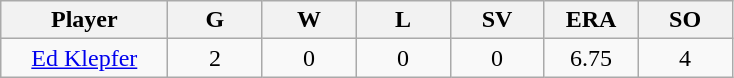<table class="wikitable sortable">
<tr>
<th bgcolor="#DDDDFF" width="16%">Player</th>
<th bgcolor="#DDDDFF" width="9%">G</th>
<th bgcolor="#DDDDFF" width="9%">W</th>
<th bgcolor="#DDDDFF" width="9%">L</th>
<th bgcolor="#DDDDFF" width="9%">SV</th>
<th bgcolor="#DDDDFF" width="9%">ERA</th>
<th bgcolor="#DDDDFF" width="9%">SO</th>
</tr>
<tr align="center">
<td><a href='#'>Ed Klepfer</a></td>
<td>2</td>
<td>0</td>
<td>0</td>
<td>0</td>
<td>6.75</td>
<td>4</td>
</tr>
</table>
